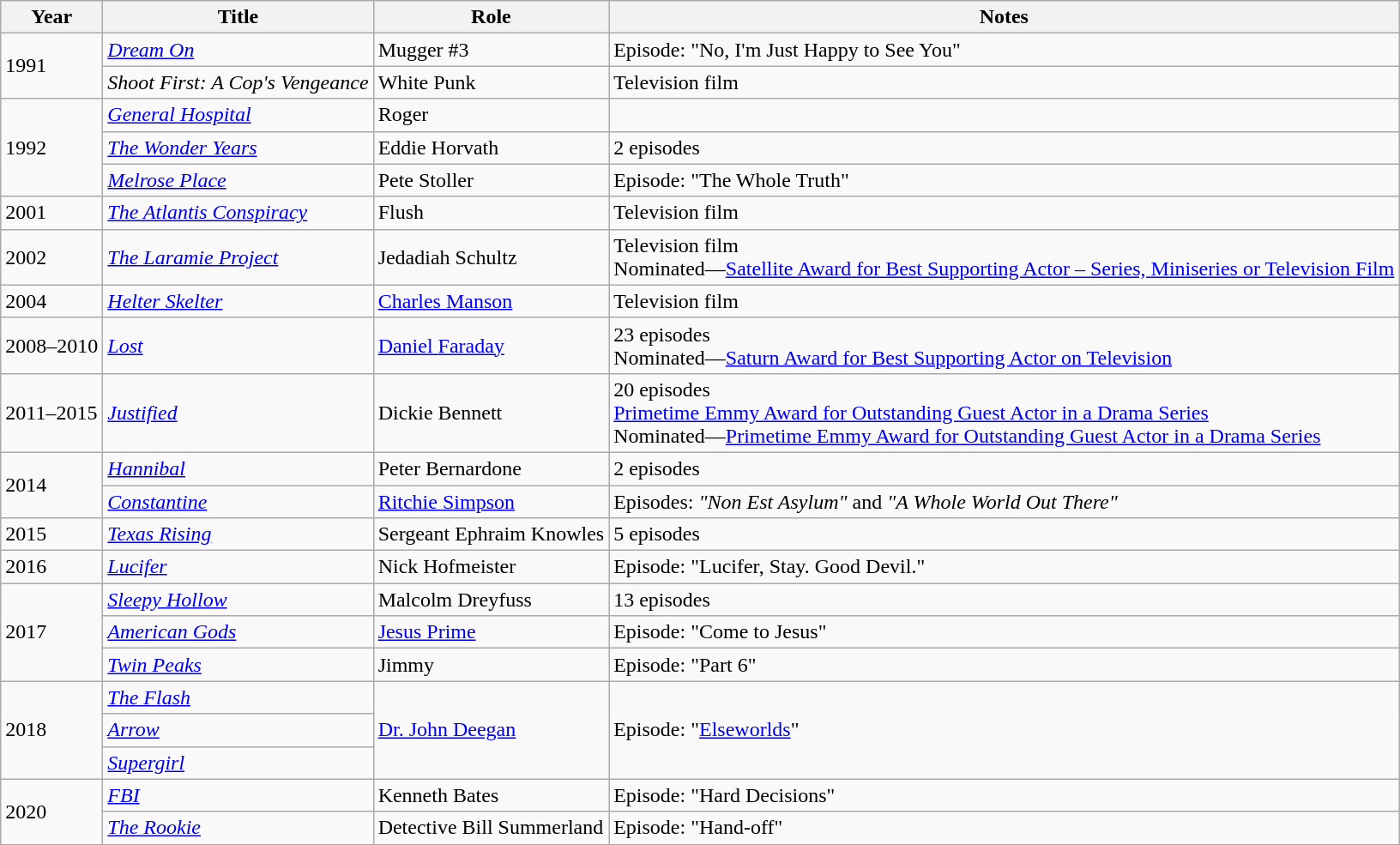<table class="wikitable sortable">
<tr>
<th>Year</th>
<th>Title</th>
<th>Role</th>
<th class="unsortable">Notes</th>
</tr>
<tr>
<td rowspan="2">1991</td>
<td><em><a href='#'>Dream On</a></em></td>
<td>Mugger #3</td>
<td>Episode: "No, I'm Just Happy to See You"</td>
</tr>
<tr>
<td><em>Shoot First: A Cop's Vengeance</em></td>
<td>White Punk</td>
<td>Television film</td>
</tr>
<tr>
<td rowspan="3">1992</td>
<td><em><a href='#'>General Hospital</a></em></td>
<td>Roger</td>
<td></td>
</tr>
<tr>
<td><em><a href='#'>The Wonder Years</a></em></td>
<td>Eddie Horvath</td>
<td>2 episodes</td>
</tr>
<tr>
<td><em><a href='#'>Melrose Place</a></em></td>
<td>Pete Stoller</td>
<td>Episode: "The Whole Truth"</td>
</tr>
<tr>
<td>2001</td>
<td><em><a href='#'>The Atlantis Conspiracy</a></em></td>
<td>Flush</td>
<td>Television film</td>
</tr>
<tr>
<td>2002</td>
<td><em><a href='#'>The Laramie Project</a></em></td>
<td>Jedadiah Schultz</td>
<td>Television film<br>Nominated—<a href='#'>Satellite Award for Best Supporting Actor – Series, Miniseries or Television Film</a></td>
</tr>
<tr>
<td>2004</td>
<td><em><a href='#'>Helter Skelter</a></em></td>
<td><a href='#'>Charles Manson</a></td>
<td>Television film</td>
</tr>
<tr>
<td>2008–2010</td>
<td><em><a href='#'>Lost</a></em></td>
<td><a href='#'>Daniel Faraday</a></td>
<td>23 episodes<br>Nominated—<a href='#'>Saturn Award for Best Supporting Actor on Television</a></td>
</tr>
<tr>
<td>2011–2015</td>
<td><em><a href='#'>Justified</a></em></td>
<td>Dickie Bennett</td>
<td>20 episodes<br><a href='#'>Primetime Emmy Award for Outstanding Guest Actor in a Drama Series</a> <br>Nominated—<a href='#'>Primetime Emmy Award for Outstanding Guest Actor in a Drama Series</a> </td>
</tr>
<tr>
<td rowspan="2">2014</td>
<td><em><a href='#'>Hannibal</a></em></td>
<td>Peter Bernardone</td>
<td>2 episodes</td>
</tr>
<tr>
<td><em><a href='#'>Constantine</a></em></td>
<td><a href='#'>Ritchie Simpson</a></td>
<td>Episodes: <em>"Non Est Asylum"</em> and <em>"A Whole World Out There"</em></td>
</tr>
<tr>
<td>2015</td>
<td><em><a href='#'>Texas Rising</a></em></td>
<td>Sergeant Ephraim Knowles</td>
<td>5 episodes</td>
</tr>
<tr>
<td>2016</td>
<td><em><a href='#'>Lucifer</a></em></td>
<td>Nick Hofmeister</td>
<td>Episode: "Lucifer, Stay. Good Devil."</td>
</tr>
<tr>
<td rowspan="3">2017</td>
<td><em><a href='#'>Sleepy Hollow</a></em></td>
<td>Malcolm Dreyfuss</td>
<td>13 episodes</td>
</tr>
<tr>
<td><em><a href='#'>American Gods</a></em></td>
<td><a href='#'>Jesus Prime</a></td>
<td>Episode: "Come to Jesus"</td>
</tr>
<tr>
<td><em><a href='#'>Twin Peaks</a></em></td>
<td>Jimmy</td>
<td>Episode: "Part 6"</td>
</tr>
<tr>
<td rowspan="3">2018</td>
<td><em><a href='#'>The Flash</a></em></td>
<td rowspan="3"><a href='#'>Dr. John Deegan</a></td>
<td rowspan="3">Episode: "<a href='#'>Elseworlds</a>"</td>
</tr>
<tr>
<td><em><a href='#'>Arrow</a></em></td>
</tr>
<tr>
<td><em><a href='#'>Supergirl</a></em></td>
</tr>
<tr>
<td rowspan="2">2020</td>
<td><a href='#'><em>FBI</em></a></td>
<td>Kenneth Bates</td>
<td>Episode: "Hard Decisions"</td>
</tr>
<tr>
<td><a href='#'><em>The Rookie</em></a></td>
<td>Detective Bill Summerland</td>
<td>Episode: "Hand-off"</td>
</tr>
<tr>
</tr>
</table>
